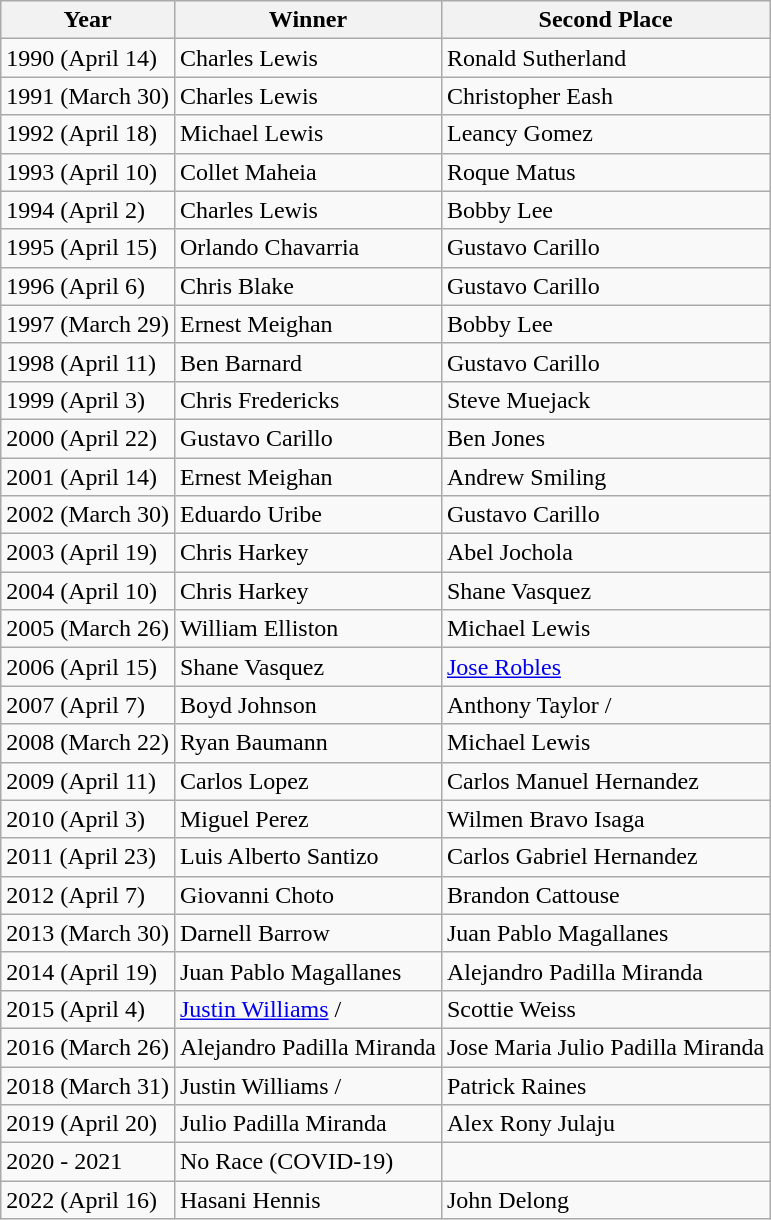<table class="wikitable">
<tr>
<th>Year</th>
<th>Winner</th>
<th>Second Place</th>
</tr>
<tr>
<td>1990 (April 14)</td>
<td>Charles Lewis</td>
<td>Ronald Sutherland</td>
</tr>
<tr>
<td>1991 (March 30)</td>
<td>Charles Lewis</td>
<td>Christopher Eash </td>
</tr>
<tr>
<td>1992 (April 18)</td>
<td>Michael Lewis</td>
<td>Leancy Gomez </td>
</tr>
<tr>
<td>1993 (April 10)</td>
<td>Collet Maheia</td>
<td>Roque Matus</td>
</tr>
<tr>
<td>1994 (April 2)</td>
<td>Charles Lewis</td>
<td>Bobby Lee </td>
</tr>
<tr>
<td>1995 (April 15)</td>
<td>Orlando Chavarria</td>
<td>Gustavo Carillo </td>
</tr>
<tr>
<td>1996 (April 6)</td>
<td>Chris Blake </td>
<td>Gustavo Carillo </td>
</tr>
<tr>
<td>1997 (March 29)</td>
<td>Ernest Meighan</td>
<td>Bobby Lee </td>
</tr>
<tr>
<td>1998 (April 11)</td>
<td>Ben Barnard </td>
<td>Gustavo Carillo </td>
</tr>
<tr>
<td>1999 (April 3)</td>
<td>Chris Fredericks </td>
<td>Steve Muejack </td>
</tr>
<tr>
<td>2000 (April 22)</td>
<td>Gustavo Carillo </td>
<td>Ben Jones </td>
</tr>
<tr>
<td>2001 (April 14)</td>
<td>Ernest Meighan</td>
<td>Andrew Smiling</td>
</tr>
<tr>
<td>2002 (March 30)</td>
<td>Eduardo Uribe </td>
<td>Gustavo Carillo </td>
</tr>
<tr>
<td>2003 (April 19)</td>
<td>Chris Harkey </td>
<td>Abel Jochola </td>
</tr>
<tr>
<td>2004 (April 10)</td>
<td>Chris Harkey </td>
<td>Shane Vasquez</td>
</tr>
<tr>
<td>2005 (March 26)</td>
<td>William Elliston </td>
<td>Michael Lewis</td>
</tr>
<tr>
<td>2006 (April 15)</td>
<td>Shane Vasquez</td>
<td><a href='#'>Jose Robles</a></td>
</tr>
<tr>
<td>2007 (April 7)</td>
<td>Boyd Johnson </td>
<td>Anthony Taylor /</td>
</tr>
<tr>
<td>2008 (March 22)</td>
<td>Ryan Baumann </td>
<td>Michael Lewis</td>
</tr>
<tr>
<td>2009 (April 11)</td>
<td>Carlos Lopez </td>
<td>Carlos Manuel Hernandez </td>
</tr>
<tr>
<td>2010 (April 3)</td>
<td>Miguel Perez </td>
<td>Wilmen Bravo Isaga </td>
</tr>
<tr>
<td>2011 (April 23)</td>
<td>Luis Alberto Santizo </td>
<td>Carlos Gabriel Hernandez </td>
</tr>
<tr>
<td>2012 (April 7)</td>
<td>Giovanni Choto</td>
<td>Brandon Cattouse</td>
</tr>
<tr>
<td>2013 (March 30)</td>
<td>Darnell Barrow</td>
<td>Juan Pablo Magallanes </td>
</tr>
<tr>
<td>2014 (April 19)</td>
<td>Juan Pablo Magallanes </td>
<td>Alejandro Padilla Miranda </td>
</tr>
<tr>
<td>2015 (April 4)</td>
<td><a href='#'>Justin Williams</a> /</td>
<td>Scottie Weiss </td>
</tr>
<tr>
<td>2016 (March 26)</td>
<td>Alejandro Padilla Miranda </td>
<td>Jose Maria Julio Padilla Miranda </td>
</tr>
<tr>
<td>2018 (March 31)</td>
<td>Justin Williams /</td>
<td>Patrick Raines </td>
</tr>
<tr>
<td>2019 (April 20)</td>
<td>Julio Padilla Miranda </td>
<td>Alex Rony Julaju </td>
</tr>
<tr>
<td>2020 - 2021</td>
<td>No Race (COVID-19)</td>
<td></td>
</tr>
<tr>
<td>2022 (April 16)</td>
<td>Hasani Hennis </td>
<td>John Delong </td>
</tr>
</table>
